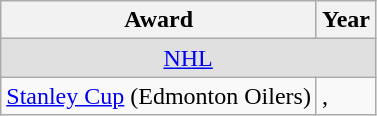<table class="wikitable">
<tr>
<th>Award</th>
<th>Year</th>
</tr>
<tr ALIGN="center" bgcolor="#e0e0e0">
<td colspan="2"><a href='#'>NHL</a></td>
</tr>
<tr>
<td><a href='#'>Stanley Cup</a> (Edmonton Oilers)</td>
<td>, </td>
</tr>
</table>
